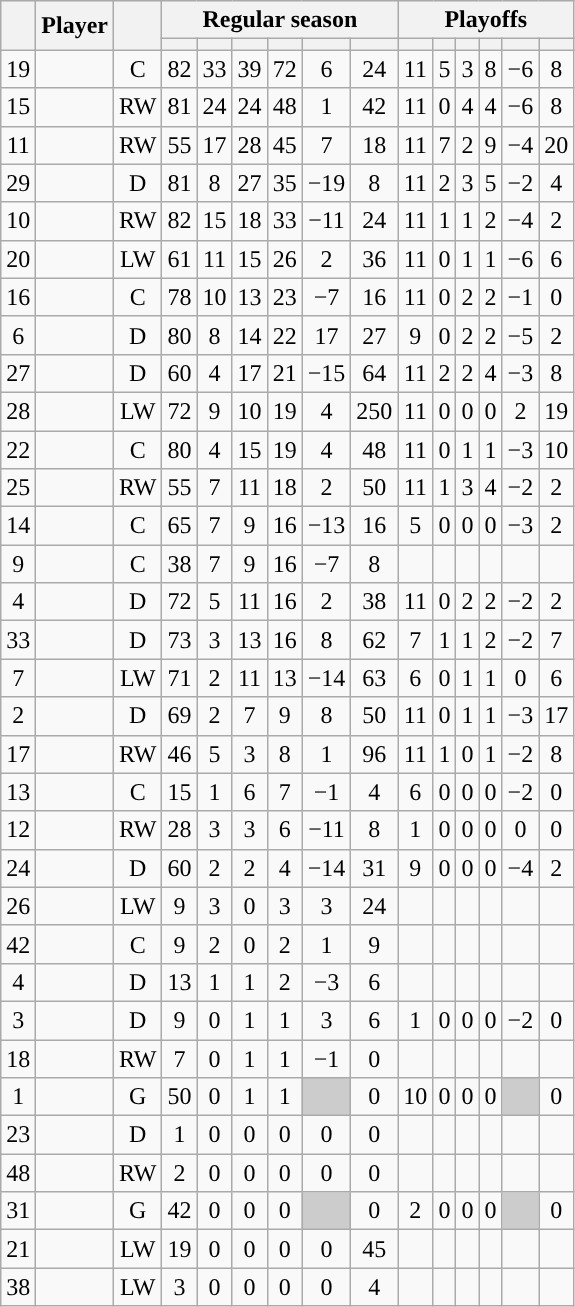<table class="wikitable sortable plainrowheaders" style="text-align:center;">
<tr>
<th scope="col" data-sort-type="number" rowspan="2"></th>
<th scope="col" rowspan="2">Player</th>
<th scope="col" rowspan="2"></th>
<th scope=colgroup colspan=6>Regular season</th>
<th scope=colgroup colspan=6>Playoffs</th>
</tr>
<tr>
<th scope="col" data-sort-type="number"></th>
<th scope="col" data-sort-type="number"></th>
<th scope="col" data-sort-type="number"></th>
<th scope="col" data-sort-type="number"></th>
<th scope="col" data-sort-type="number"></th>
<th scope="col" data-sort-type="number"></th>
<th scope="col" data-sort-type="number"></th>
<th scope="col" data-sort-type="number"></th>
<th scope="col" data-sort-type="number"></th>
<th scope="col" data-sort-type="number"></th>
<th scope="col" data-sort-type="number"></th>
<th scope="col" data-sort-type="number"></th>
</tr>
<tr>
<td scope="row">19</td>
<td align="left"></td>
<td>C</td>
<td>82</td>
<td>33</td>
<td>39</td>
<td>72</td>
<td>6</td>
<td>24</td>
<td>11</td>
<td>5</td>
<td>3</td>
<td>8</td>
<td>−6</td>
<td>8</td>
</tr>
<tr>
<td scope="row">15</td>
<td align="left"></td>
<td>RW</td>
<td>81</td>
<td>24</td>
<td>24</td>
<td>48</td>
<td>1</td>
<td>42</td>
<td>11</td>
<td>0</td>
<td>4</td>
<td>4</td>
<td>−6</td>
<td>8</td>
</tr>
<tr>
<td scope="row">11</td>
<td align="left"></td>
<td>RW</td>
<td>55</td>
<td>17</td>
<td>28</td>
<td>45</td>
<td>7</td>
<td>18</td>
<td>11</td>
<td>7</td>
<td>2</td>
<td>9</td>
<td>−4</td>
<td>20</td>
</tr>
<tr>
<td scope="row">29</td>
<td align="left"></td>
<td>D</td>
<td>81</td>
<td>8</td>
<td>27</td>
<td>35</td>
<td>−19</td>
<td>8</td>
<td>11</td>
<td>2</td>
<td>3</td>
<td>5</td>
<td>−2</td>
<td>4</td>
</tr>
<tr>
<td scope="row">10</td>
<td align="left"></td>
<td>RW</td>
<td>82</td>
<td>15</td>
<td>18</td>
<td>33</td>
<td>−11</td>
<td>24</td>
<td>11</td>
<td>1</td>
<td>1</td>
<td>2</td>
<td>−4</td>
<td>2</td>
</tr>
<tr>
<td scope="row">20</td>
<td align="left"></td>
<td>LW</td>
<td>61</td>
<td>11</td>
<td>15</td>
<td>26</td>
<td>2</td>
<td>36</td>
<td>11</td>
<td>0</td>
<td>1</td>
<td>1</td>
<td>−6</td>
<td>6</td>
</tr>
<tr>
<td scope="row">16</td>
<td align="left"></td>
<td>C</td>
<td>78</td>
<td>10</td>
<td>13</td>
<td>23</td>
<td>−7</td>
<td>16</td>
<td>11</td>
<td>0</td>
<td>2</td>
<td>2</td>
<td>−1</td>
<td>0</td>
</tr>
<tr>
<td scope="row">6</td>
<td align="left"></td>
<td>D</td>
<td>80</td>
<td>8</td>
<td>14</td>
<td>22</td>
<td>17</td>
<td>27</td>
<td>9</td>
<td>0</td>
<td>2</td>
<td>2</td>
<td>−5</td>
<td>2</td>
</tr>
<tr>
<td scope="row">27</td>
<td align="left"></td>
<td>D</td>
<td>60</td>
<td>4</td>
<td>17</td>
<td>21</td>
<td>−15</td>
<td>64</td>
<td>11</td>
<td>2</td>
<td>2</td>
<td>4</td>
<td>−3</td>
<td>8</td>
</tr>
<tr>
<td scope="row">28</td>
<td align="left"></td>
<td>LW</td>
<td>72</td>
<td>9</td>
<td>10</td>
<td>19</td>
<td>4</td>
<td>250</td>
<td>11</td>
<td>0</td>
<td>0</td>
<td>0</td>
<td>2</td>
<td>19</td>
</tr>
<tr>
<td scope="row">22</td>
<td align="left"></td>
<td>C</td>
<td>80</td>
<td>4</td>
<td>15</td>
<td>19</td>
<td>4</td>
<td>48</td>
<td>11</td>
<td>0</td>
<td>1</td>
<td>1</td>
<td>−3</td>
<td>10</td>
</tr>
<tr>
<td scope="row">25</td>
<td align="left"></td>
<td>RW</td>
<td>55</td>
<td>7</td>
<td>11</td>
<td>18</td>
<td>2</td>
<td>50</td>
<td>11</td>
<td>1</td>
<td>3</td>
<td>4</td>
<td>−2</td>
<td>2</td>
</tr>
<tr>
<td scope="row">14</td>
<td align="left"></td>
<td>C</td>
<td>65</td>
<td>7</td>
<td>9</td>
<td>16</td>
<td>−13</td>
<td>16</td>
<td>5</td>
<td>0</td>
<td>0</td>
<td>0</td>
<td>−3</td>
<td>2</td>
</tr>
<tr>
<td scope="row">9</td>
<td align="left"></td>
<td>C</td>
<td>38</td>
<td>7</td>
<td>9</td>
<td>16</td>
<td>−7</td>
<td>8</td>
<td></td>
<td></td>
<td></td>
<td></td>
<td></td>
<td></td>
</tr>
<tr>
<td scope="row">4</td>
<td align="left"></td>
<td>D</td>
<td>72</td>
<td>5</td>
<td>11</td>
<td>16</td>
<td>2</td>
<td>38</td>
<td>11</td>
<td>0</td>
<td>2</td>
<td>2</td>
<td>−2</td>
<td>2</td>
</tr>
<tr>
<td scope="row">33</td>
<td align="left"></td>
<td>D</td>
<td>73</td>
<td>3</td>
<td>13</td>
<td>16</td>
<td>8</td>
<td>62</td>
<td>7</td>
<td>1</td>
<td>1</td>
<td>2</td>
<td>−2</td>
<td>7</td>
</tr>
<tr>
<td scope="row">7</td>
<td align="left"></td>
<td>LW</td>
<td>71</td>
<td>2</td>
<td>11</td>
<td>13</td>
<td>−14</td>
<td>63</td>
<td>6</td>
<td>0</td>
<td>1</td>
<td>1</td>
<td>0</td>
<td>6</td>
</tr>
<tr>
<td scope="row">2</td>
<td align="left"></td>
<td>D</td>
<td>69</td>
<td>2</td>
<td>7</td>
<td>9</td>
<td>8</td>
<td>50</td>
<td>11</td>
<td>0</td>
<td>1</td>
<td>1</td>
<td>−3</td>
<td>17</td>
</tr>
<tr>
<td scope="row">17</td>
<td align="left"></td>
<td>RW</td>
<td>46</td>
<td>5</td>
<td>3</td>
<td>8</td>
<td>1</td>
<td>96</td>
<td>11</td>
<td>1</td>
<td>0</td>
<td>1</td>
<td>−2</td>
<td>8</td>
</tr>
<tr>
<td scope="row">13</td>
<td align="left"></td>
<td>C</td>
<td>15</td>
<td>1</td>
<td>6</td>
<td>7</td>
<td>−1</td>
<td>4</td>
<td>6</td>
<td>0</td>
<td>0</td>
<td>0</td>
<td>−2</td>
<td>0</td>
</tr>
<tr>
<td scope="row">12</td>
<td align="left"></td>
<td>RW</td>
<td>28</td>
<td>3</td>
<td>3</td>
<td>6</td>
<td>−11</td>
<td>8</td>
<td>1</td>
<td>0</td>
<td>0</td>
<td>0</td>
<td>0</td>
<td>0</td>
</tr>
<tr>
<td scope="row">24</td>
<td align="left"></td>
<td>D</td>
<td>60</td>
<td>2</td>
<td>2</td>
<td>4</td>
<td>−14</td>
<td>31</td>
<td>9</td>
<td>0</td>
<td>0</td>
<td>0</td>
<td>−4</td>
<td>2</td>
</tr>
<tr>
<td scope="row">26</td>
<td align="left"></td>
<td>LW</td>
<td>9</td>
<td>3</td>
<td>0</td>
<td>3</td>
<td>3</td>
<td>24</td>
<td></td>
<td></td>
<td></td>
<td></td>
<td></td>
<td></td>
</tr>
<tr>
<td scope="row">42</td>
<td align="left"></td>
<td>C</td>
<td>9</td>
<td>2</td>
<td>0</td>
<td>2</td>
<td>1</td>
<td>9</td>
<td></td>
<td></td>
<td></td>
<td></td>
<td></td>
<td></td>
</tr>
<tr>
<td scope="row">4</td>
<td align="left"></td>
<td>D</td>
<td>13</td>
<td>1</td>
<td>1</td>
<td>2</td>
<td>−3</td>
<td>6</td>
<td></td>
<td></td>
<td></td>
<td></td>
<td></td>
<td></td>
</tr>
<tr>
<td scope="row">3</td>
<td align="left"></td>
<td>D</td>
<td>9</td>
<td>0</td>
<td>1</td>
<td>1</td>
<td>3</td>
<td>6</td>
<td>1</td>
<td>0</td>
<td>0</td>
<td>0</td>
<td>−2</td>
<td>0</td>
</tr>
<tr>
<td scope="row">18</td>
<td align="left"></td>
<td>RW</td>
<td>7</td>
<td>0</td>
<td>1</td>
<td>1</td>
<td>−1</td>
<td>0</td>
<td></td>
<td></td>
<td></td>
<td></td>
<td></td>
<td></td>
</tr>
<tr>
<td scope="row">1</td>
<td align="left"></td>
<td>G</td>
<td>50</td>
<td>0</td>
<td>1</td>
<td>1</td>
<td style="background:#ccc"></td>
<td>0</td>
<td>10</td>
<td>0</td>
<td>0</td>
<td>0</td>
<td style="background:#ccc"></td>
<td>0</td>
</tr>
<tr>
<td scope="row">23</td>
<td align="left"></td>
<td>D</td>
<td>1</td>
<td>0</td>
<td>0</td>
<td>0</td>
<td>0</td>
<td>0</td>
<td></td>
<td></td>
<td></td>
<td></td>
<td></td>
<td></td>
</tr>
<tr>
<td scope="row">48</td>
<td align="left"></td>
<td>RW</td>
<td>2</td>
<td>0</td>
<td>0</td>
<td>0</td>
<td>0</td>
<td>0</td>
<td></td>
<td></td>
<td></td>
<td></td>
<td></td>
<td></td>
</tr>
<tr>
<td scope="row">31</td>
<td align="left"></td>
<td>G</td>
<td>42</td>
<td>0</td>
<td>0</td>
<td>0</td>
<td style="background:#ccc"></td>
<td>0</td>
<td>2</td>
<td>0</td>
<td>0</td>
<td>0</td>
<td style="background:#ccc"></td>
<td>0</td>
</tr>
<tr>
<td scope="row">21</td>
<td align="left"></td>
<td>LW</td>
<td>19</td>
<td>0</td>
<td>0</td>
<td>0</td>
<td>0</td>
<td>45</td>
<td></td>
<td></td>
<td></td>
<td></td>
<td></td>
<td></td>
</tr>
<tr>
<td scope="row">38</td>
<td align="left"></td>
<td>LW</td>
<td>3</td>
<td>0</td>
<td>0</td>
<td>0</td>
<td>0</td>
<td>4</td>
<td></td>
<td></td>
<td></td>
<td></td>
<td></td>
<td></td>
</tr>
</table>
